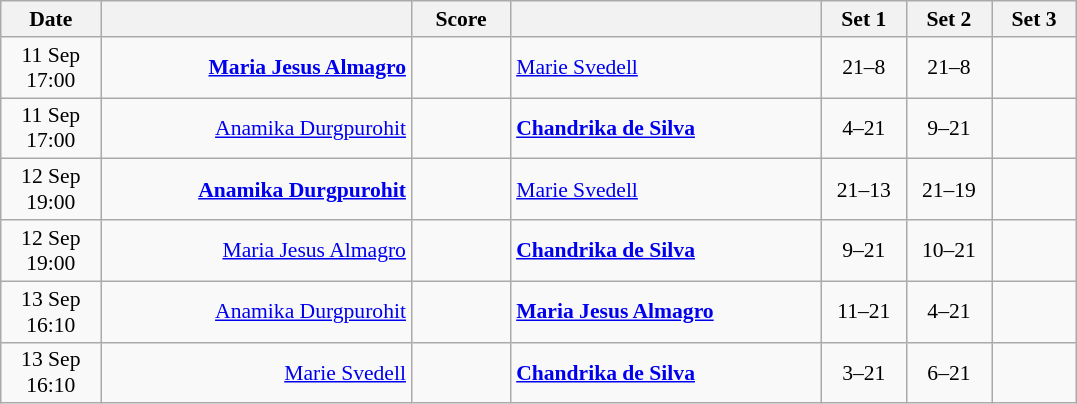<table class="wikitable" style="text-align: center; font-size:90%">
<tr>
<th width="60">Date</th>
<th align="right" width="200"></th>
<th width="60">Score</th>
<th align="left" width="200"></th>
<th width="50">Set 1</th>
<th width="50">Set 2</th>
<th width="50">Set 3</th>
</tr>
<tr>
<td>11 Sep<br>17:00</td>
<td align="right"><strong><a href='#'>Maria Jesus Almagro</a> </strong></td>
<td align="center"></td>
<td align="left"> <a href='#'>Marie Svedell</a></td>
<td>21–8</td>
<td>21–8</td>
<td></td>
</tr>
<tr>
<td>11 Sep<br>17:00</td>
<td align="right"><a href='#'>Anamika Durgpurohit</a> </td>
<td align="center"></td>
<td align="left"><strong> <a href='#'>Chandrika de Silva</a></strong></td>
<td>4–21</td>
<td>9–21</td>
<td></td>
</tr>
<tr>
<td>12 Sep<br>19:00</td>
<td align="right"><strong><a href='#'>Anamika Durgpurohit</a> </strong></td>
<td align="center"></td>
<td align="left"> <a href='#'>Marie Svedell</a></td>
<td>21–13</td>
<td>21–19</td>
<td></td>
</tr>
<tr>
<td>12 Sep<br>19:00</td>
<td align="right"><a href='#'>Maria Jesus Almagro</a> </td>
<td align="center"></td>
<td align="left"><strong> <a href='#'>Chandrika de Silva</a></strong></td>
<td>9–21</td>
<td>10–21</td>
<td></td>
</tr>
<tr>
<td>13 Sep<br>16:10</td>
<td align="right"><a href='#'>Anamika Durgpurohit</a> </td>
<td align="center"></td>
<td align="left"><strong> <a href='#'>Maria Jesus Almagro</a></strong></td>
<td>11–21</td>
<td>4–21</td>
<td></td>
</tr>
<tr>
<td>13 Sep<br>16:10</td>
<td align="right"><a href='#'>Marie Svedell</a> </td>
<td align="center"></td>
<td align="left"><strong> <a href='#'>Chandrika de Silva</a></strong></td>
<td>3–21</td>
<td>6–21</td>
<td></td>
</tr>
</table>
